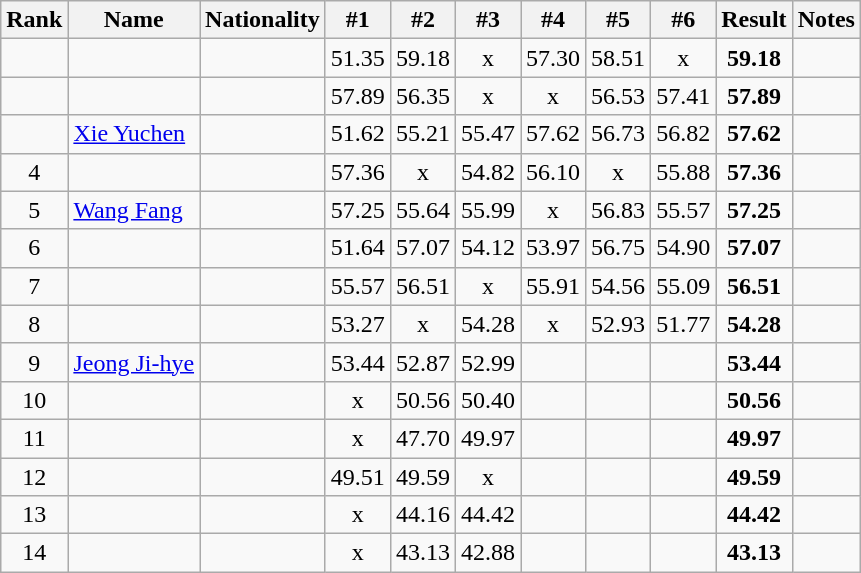<table class="wikitable sortable" style="text-align:center">
<tr>
<th>Rank</th>
<th>Name</th>
<th>Nationality</th>
<th>#1</th>
<th>#2</th>
<th>#3</th>
<th>#4</th>
<th>#5</th>
<th>#6</th>
<th>Result</th>
<th>Notes</th>
</tr>
<tr>
<td></td>
<td align=left></td>
<td align=left></td>
<td>51.35</td>
<td>59.18</td>
<td>x</td>
<td>57.30</td>
<td>58.51</td>
<td>x</td>
<td><strong>59.18</strong></td>
<td></td>
</tr>
<tr>
<td></td>
<td align=left></td>
<td align=left></td>
<td>57.89</td>
<td>56.35</td>
<td>x</td>
<td>x</td>
<td>56.53</td>
<td>57.41</td>
<td><strong>57.89</strong></td>
<td></td>
</tr>
<tr>
<td></td>
<td align=left><a href='#'>Xie Yuchen</a></td>
<td align=left></td>
<td>51.62</td>
<td>55.21</td>
<td>55.47</td>
<td>57.62</td>
<td>56.73</td>
<td>56.82</td>
<td><strong>57.62</strong></td>
<td></td>
</tr>
<tr>
<td>4</td>
<td align=left></td>
<td align=left></td>
<td>57.36</td>
<td>x</td>
<td>54.82</td>
<td>56.10</td>
<td>x</td>
<td>55.88</td>
<td><strong>57.36</strong></td>
<td></td>
</tr>
<tr>
<td>5</td>
<td align=left><a href='#'>Wang Fang</a></td>
<td align=left></td>
<td>57.25</td>
<td>55.64</td>
<td>55.99</td>
<td>x</td>
<td>56.83</td>
<td>55.57</td>
<td><strong>57.25</strong></td>
<td></td>
</tr>
<tr>
<td>6</td>
<td align=left></td>
<td align=left></td>
<td>51.64</td>
<td>57.07</td>
<td>54.12</td>
<td>53.97</td>
<td>56.75</td>
<td>54.90</td>
<td><strong>57.07</strong></td>
<td></td>
</tr>
<tr>
<td>7</td>
<td align=left></td>
<td align=left></td>
<td>55.57</td>
<td>56.51</td>
<td>x</td>
<td>55.91</td>
<td>54.56</td>
<td>55.09</td>
<td><strong>56.51</strong></td>
<td></td>
</tr>
<tr>
<td>8</td>
<td align=left></td>
<td align=left></td>
<td>53.27</td>
<td>x</td>
<td>54.28</td>
<td>x</td>
<td>52.93</td>
<td>51.77</td>
<td><strong>54.28</strong></td>
<td></td>
</tr>
<tr>
<td>9</td>
<td align=left><a href='#'>Jeong Ji-hye</a></td>
<td align=left></td>
<td>53.44</td>
<td>52.87</td>
<td>52.99</td>
<td></td>
<td></td>
<td></td>
<td><strong>53.44</strong></td>
<td></td>
</tr>
<tr>
<td>10</td>
<td align=left></td>
<td align=left></td>
<td>x</td>
<td>50.56</td>
<td>50.40</td>
<td></td>
<td></td>
<td></td>
<td><strong>50.56</strong></td>
<td></td>
</tr>
<tr>
<td>11</td>
<td align=left></td>
<td align=left></td>
<td>x</td>
<td>47.70</td>
<td>49.97</td>
<td></td>
<td></td>
<td></td>
<td><strong>49.97</strong></td>
<td></td>
</tr>
<tr>
<td>12</td>
<td align=left></td>
<td align=left></td>
<td>49.51</td>
<td>49.59</td>
<td>x</td>
<td></td>
<td></td>
<td></td>
<td><strong>49.59</strong></td>
<td></td>
</tr>
<tr>
<td>13</td>
<td align=left></td>
<td align=left></td>
<td>x</td>
<td>44.16</td>
<td>44.42</td>
<td></td>
<td></td>
<td></td>
<td><strong>44.42</strong></td>
<td></td>
</tr>
<tr>
<td>14</td>
<td align=left></td>
<td align=left></td>
<td>x</td>
<td>43.13</td>
<td>42.88</td>
<td></td>
<td></td>
<td></td>
<td><strong>43.13</strong></td>
<td></td>
</tr>
</table>
